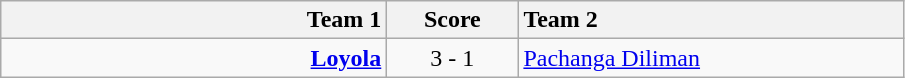<table class="wikitable" style="align:center">
<tr>
<th width=250 style="text-align:right">Team 1</th>
<th width=80 style="text-align:center">Score</th>
<th width=250 style="text-align:left">Team 2</th>
</tr>
<tr>
<td align="right"><strong><a href='#'>Loyola</a></strong></td>
<td align="center">3 - 1</td>
<td><a href='#'>Pachanga Diliman</a></td>
</tr>
</table>
